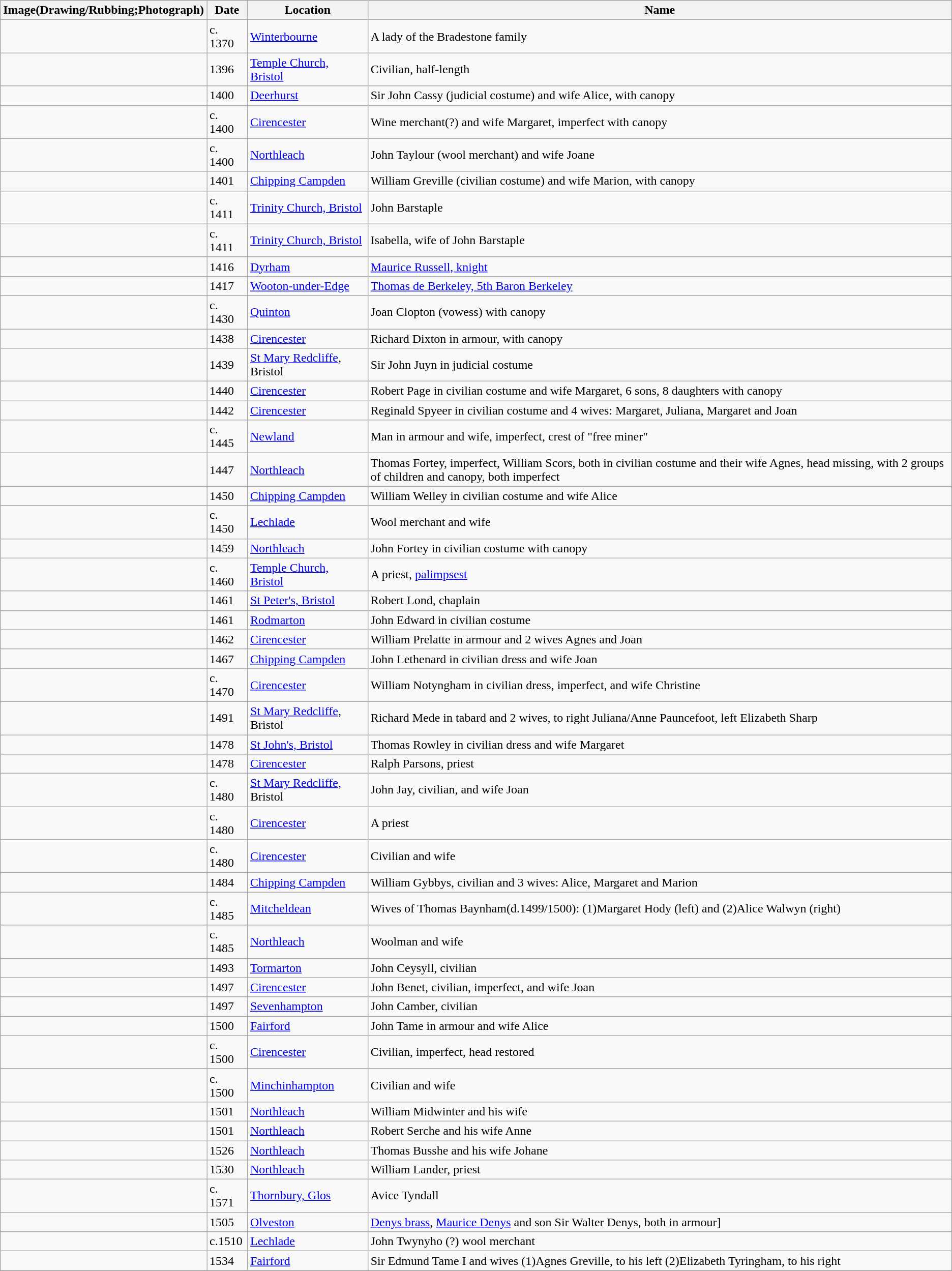<table class="wikitable">
<tr>
<th>Image(Drawing/Rubbing;Photograph)</th>
<th>Date</th>
<th>Location</th>
<th>Name</th>
</tr>
<tr>
<td></td>
<td>c. 1370</td>
<td><a href='#'>Winterbourne</a></td>
<td>A lady of the Bradestone family</td>
</tr>
<tr>
<td></td>
<td>1396</td>
<td><a href='#'>Temple Church, Bristol</a></td>
<td>Civilian, half-length</td>
</tr>
<tr>
<td></td>
<td>1400</td>
<td><a href='#'>Deerhurst</a></td>
<td>Sir John Cassy (judicial costume) and wife Alice, with canopy</td>
</tr>
<tr>
<td></td>
<td>c. 1400</td>
<td><a href='#'>Cirencester</a></td>
<td>Wine merchant(?) and wife Margaret, imperfect with canopy</td>
</tr>
<tr>
<td></td>
<td>c. 1400</td>
<td><a href='#'>Northleach</a></td>
<td>John Taylour (wool merchant) and wife Joane</td>
</tr>
<tr>
<td></td>
<td>1401</td>
<td><a href='#'>Chipping Campden</a></td>
<td>William Greville (civilian costume) and wife Marion, with canopy</td>
</tr>
<tr>
<td></td>
<td>c. 1411</td>
<td><a href='#'>Trinity Church, Bristol</a></td>
<td>John Barstaple</td>
</tr>
<tr>
<td></td>
<td>c. 1411</td>
<td><a href='#'>Trinity Church, Bristol</a></td>
<td>Isabella, wife of John Barstaple</td>
</tr>
<tr>
<td align="center"></td>
<td>1416  </td>
<td><a href='#'>Dyrham</a></td>
<td><a href='#'>Maurice Russell, knight</a></td>
</tr>
<tr>
<td align="center"></td>
<td>1417</td>
<td><a href='#'>Wooton-under-Edge</a></td>
<td><a href='#'>Thomas de Berkeley, 5th Baron Berkeley</a></td>
</tr>
<tr>
<td></td>
<td>c. 1430</td>
<td><a href='#'>Quinton</a></td>
<td>Joan Clopton (vowess) with canopy</td>
</tr>
<tr>
<td></td>
<td>1438</td>
<td><a href='#'>Cirencester</a></td>
<td>Richard Dixton in armour, with canopy</td>
</tr>
<tr>
<td></td>
<td>1439</td>
<td><a href='#'>St Mary Redcliffe</a>, Bristol</td>
<td>Sir John Juyn in judicial costume</td>
</tr>
<tr>
<td></td>
<td>1440</td>
<td><a href='#'>Cirencester</a></td>
<td>Robert Page in civilian costume and wife Margaret, 6 sons, 8 daughters with canopy</td>
</tr>
<tr>
<td></td>
<td>1442</td>
<td><a href='#'>Cirencester</a></td>
<td>Reginald Spyeer in civilian costume and 4 wives: Margaret, Juliana, Margaret and Joan</td>
</tr>
<tr>
<td></td>
<td>c. 1445</td>
<td><a href='#'>Newland</a></td>
<td>Man in armour and wife, imperfect, crest of "free miner"</td>
</tr>
<tr>
<td></td>
<td>1447</td>
<td><a href='#'>Northleach</a></td>
<td>Thomas Fortey, imperfect, William Scors, both in civilian costume and their wife Agnes, head missing, with 2 groups of children and canopy, both imperfect</td>
</tr>
<tr>
<td></td>
<td>1450</td>
<td><a href='#'>Chipping Campden</a></td>
<td>William Welley in civilian costume and wife Alice</td>
</tr>
<tr>
<td></td>
<td>c. 1450</td>
<td><a href='#'>Lechlade</a></td>
<td>Wool merchant and wife</td>
</tr>
<tr>
<td></td>
<td>1459</td>
<td><a href='#'>Northleach</a></td>
<td>John Fortey in civilian costume with canopy</td>
</tr>
<tr>
<td></td>
<td>c. 1460</td>
<td><a href='#'>Temple Church, Bristol</a></td>
<td>A priest, <a href='#'>palimpsest</a></td>
</tr>
<tr>
<td></td>
<td>1461</td>
<td><a href='#'>St Peter's, Bristol</a></td>
<td>Robert Lond, chaplain</td>
</tr>
<tr>
<td></td>
<td>1461</td>
<td><a href='#'>Rodmarton</a></td>
<td>John Edward in civilian costume</td>
</tr>
<tr>
<td></td>
<td>1462</td>
<td><a href='#'>Cirencester</a></td>
<td>William Prelatte in armour and 2 wives Agnes and Joan</td>
</tr>
<tr>
<td></td>
<td>1467</td>
<td><a href='#'>Chipping Campden</a></td>
<td>John Lethenard in civilian dress and wife Joan</td>
</tr>
<tr>
<td></td>
<td>c. 1470</td>
<td><a href='#'>Cirencester</a></td>
<td>William Notyngham in civilian dress, imperfect, and wife Christine</td>
</tr>
<tr>
<td align="center"></td>
<td>1491</td>
<td><a href='#'>St Mary Redcliffe</a>, Bristol</td>
<td>Richard Mede in tabard and 2 wives, to right Juliana/Anne Pauncefoot, left Elizabeth Sharp</td>
</tr>
<tr>
<td></td>
<td>1478</td>
<td><a href='#'>St John's, Bristol</a></td>
<td>Thomas Rowley in civilian dress and wife Margaret</td>
</tr>
<tr>
<td></td>
<td>1478</td>
<td><a href='#'>Cirencester</a></td>
<td>Ralph Parsons, priest</td>
</tr>
<tr>
<td></td>
<td>c. 1480</td>
<td><a href='#'>St Mary Redcliffe</a>, Bristol</td>
<td>John Jay, civilian, and wife Joan</td>
</tr>
<tr>
<td></td>
<td>c. 1480</td>
<td><a href='#'>Cirencester</a></td>
<td>A priest</td>
</tr>
<tr>
<td></td>
<td>c. 1480</td>
<td><a href='#'>Cirencester</a></td>
<td>Civilian and wife</td>
</tr>
<tr>
<td></td>
<td>1484</td>
<td><a href='#'>Chipping Campden</a></td>
<td>William Gybbys, civilian and 3 wives: Alice, Margaret and Marion</td>
</tr>
<tr>
<td align="center"></td>
<td>c. 1485</td>
<td><a href='#'>Mitcheldean</a></td>
<td>Wives of Thomas Baynham(d.1499/1500): (1)Margaret Hody (left) and (2)Alice Walwyn (right)</td>
</tr>
<tr>
<td></td>
<td>c. 1485</td>
<td><a href='#'>Northleach</a></td>
<td>Woolman and wife</td>
</tr>
<tr>
<td></td>
<td>1493</td>
<td><a href='#'>Tormarton</a></td>
<td>John Ceysyll, civilian</td>
</tr>
<tr>
<td></td>
<td>1497</td>
<td><a href='#'>Cirencester</a></td>
<td>John Benet, civilian, imperfect, and wife Joan</td>
</tr>
<tr>
<td></td>
<td>1497</td>
<td><a href='#'>Sevenhampton</a></td>
<td>John Camber, civilian</td>
</tr>
<tr>
<td align="center"></td>
<td>1500</td>
<td><a href='#'>Fairford</a></td>
<td>John Tame in armour and wife Alice</td>
</tr>
<tr>
<td></td>
<td>c. 1500</td>
<td><a href='#'>Cirencester</a></td>
<td>Civilian, imperfect, head restored</td>
</tr>
<tr>
<td></td>
<td>c. 1500</td>
<td><a href='#'>Minchinhampton</a></td>
<td>Civilian and wife</td>
</tr>
<tr>
<td></td>
<td>1501</td>
<td><a href='#'>Northleach</a></td>
<td>William Midwinter and his wife</td>
</tr>
<tr>
<td></td>
<td>1501</td>
<td><a href='#'>Northleach</a></td>
<td>Robert Serche and his wife Anne</td>
</tr>
<tr>
<td></td>
<td>1526</td>
<td><a href='#'>Northleach</a></td>
<td>Thomas Busshe and his wife Johane</td>
</tr>
<tr>
<td></td>
<td>1530</td>
<td><a href='#'>Northleach</a></td>
<td>William Lander, priest</td>
</tr>
<tr>
<td></td>
<td>c. 1571</td>
<td><a href='#'>Thornbury, Glos</a></td>
<td>Avice Tyndall</td>
</tr>
<tr>
<td align="center"></td>
<td>1505</td>
<td><a href='#'>Olveston</a></td>
<td><a href='#'>Denys brass</a>, <a href='#'>Maurice Denys</a> and son Sir Walter Denys, both in armour]</td>
</tr>
<tr>
<td align="center"></td>
<td>c.1510</td>
<td><a href='#'>Lechlade</a></td>
<td>John Twynyho (?) wool merchant</td>
</tr>
<tr>
<td align="center"></td>
<td>1534</td>
<td><a href='#'>Fairford</a></td>
<td>Sir Edmund Tame I and wives (1)Agnes Greville, to his left (2)Elizabeth Tyringham, to his right</td>
</tr>
<tr>
</tr>
</table>
